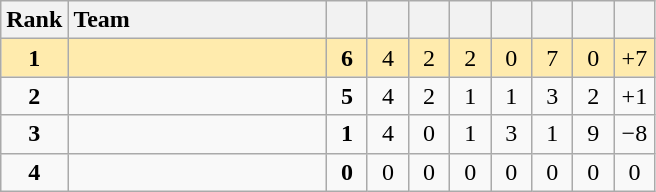<table class="wikitable" style="text-align:center">
<tr>
<th width=30>Rank</th>
<th width=165 style="text-align:left">Team</th>
<th width=20></th>
<th width=20></th>
<th width=20></th>
<th width=20></th>
<th width=20></th>
<th width=20></th>
<th width=20></th>
<th width=20></th>
</tr>
<tr bgcolor="#ffebad">
<td><strong>1</strong></td>
<td align="left"></td>
<td><strong>6</strong></td>
<td>4</td>
<td>2</td>
<td>2</td>
<td>0</td>
<td>7</td>
<td>0</td>
<td>+7</td>
</tr>
<tr>
<td><strong>2</strong></td>
<td align="left"></td>
<td><strong>5</strong></td>
<td>4</td>
<td>2</td>
<td>1</td>
<td>1</td>
<td>3</td>
<td>2</td>
<td>+1</td>
</tr>
<tr>
<td><strong>3</strong></td>
<td align="left"></td>
<td><strong>1</strong></td>
<td>4</td>
<td>0</td>
<td>1</td>
<td>3</td>
<td>1</td>
<td>9</td>
<td>−8</td>
</tr>
<tr>
<td><strong>4</strong></td>
<td align="left"></td>
<td><strong>0</strong></td>
<td>0</td>
<td>0</td>
<td>0</td>
<td>0</td>
<td>0</td>
<td>0</td>
<td>0</td>
</tr>
</table>
